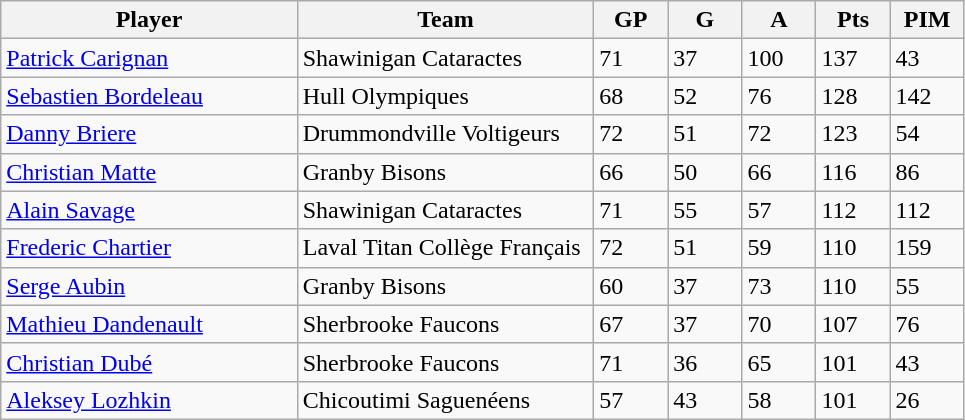<table class="wikitable">
<tr>
<th bgcolor="#DDDDFF" width="30%">Player</th>
<th bgcolor="#DDDDFF" width="30%">Team</th>
<th bgcolor="#DDDDFF" width="7.5%">GP</th>
<th bgcolor="#DDDDFF" width="7.5%">G</th>
<th bgcolor="#DDDDFF" width="7.5%">A</th>
<th bgcolor="#DDDDFF" width="7.5%">Pts</th>
<th bgcolor="#DDDDFF" width="7.5%">PIM</th>
</tr>
<tr>
<td><a href='#'>Patrick Carignan</a></td>
<td>Shawinigan Cataractes</td>
<td>71</td>
<td>37</td>
<td>100</td>
<td>137</td>
<td>43</td>
</tr>
<tr>
<td><a href='#'>Sebastien Bordeleau</a></td>
<td>Hull Olympiques</td>
<td>68</td>
<td>52</td>
<td>76</td>
<td>128</td>
<td>142</td>
</tr>
<tr>
<td><a href='#'>Danny Briere</a></td>
<td>Drummondville Voltigeurs</td>
<td>72</td>
<td>51</td>
<td>72</td>
<td>123</td>
<td>54</td>
</tr>
<tr>
<td><a href='#'>Christian Matte</a></td>
<td>Granby Bisons</td>
<td>66</td>
<td>50</td>
<td>66</td>
<td>116</td>
<td>86</td>
</tr>
<tr>
<td><a href='#'>Alain Savage</a></td>
<td>Shawinigan Cataractes</td>
<td>71</td>
<td>55</td>
<td>57</td>
<td>112</td>
<td>112</td>
</tr>
<tr>
<td><a href='#'>Frederic Chartier</a></td>
<td>Laval Titan Collège Français</td>
<td>72</td>
<td>51</td>
<td>59</td>
<td>110</td>
<td>159</td>
</tr>
<tr>
<td><a href='#'>Serge Aubin</a></td>
<td>Granby Bisons</td>
<td>60</td>
<td>37</td>
<td>73</td>
<td>110</td>
<td>55</td>
</tr>
<tr>
<td><a href='#'>Mathieu Dandenault</a></td>
<td>Sherbrooke Faucons</td>
<td>67</td>
<td>37</td>
<td>70</td>
<td>107</td>
<td>76</td>
</tr>
<tr>
<td><a href='#'>Christian Dubé</a></td>
<td>Sherbrooke Faucons</td>
<td>71</td>
<td>36</td>
<td>65</td>
<td>101</td>
<td>43</td>
</tr>
<tr>
<td><a href='#'>Aleksey Lozhkin</a></td>
<td>Chicoutimi Saguenéens</td>
<td>57</td>
<td>43</td>
<td>58</td>
<td>101</td>
<td>26</td>
</tr>
</table>
